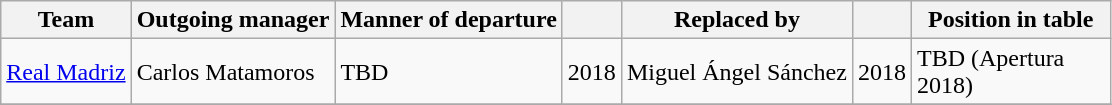<table class="wikitable">
<tr>
<th>Team</th>
<th>Outgoing manager</th>
<th>Manner of departure</th>
<th></th>
<th>Replaced by</th>
<th></th>
<th width=125px>Position in table</th>
</tr>
<tr>
<td><a href='#'>Real Madriz</a></td>
<td> Carlos Matamoros</td>
<td>TBD</td>
<td>2018</td>
<td> Miguel Ángel Sánchez</td>
<td>2018</td>
<td>TBD (Apertura 2018)</td>
</tr>
<tr>
</tr>
</table>
